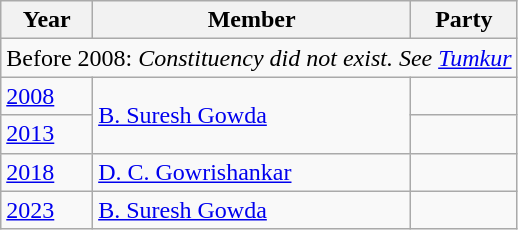<table class="wikitable sortable">
<tr>
<th>Year</th>
<th>Member</th>
<th colspan=2>Party</th>
</tr>
<tr>
<td colspan=4>Before 2008: <em>Constituency did not exist. See <a href='#'>Tumkur</a></em></td>
</tr>
<tr>
<td><a href='#'>2008</a></td>
<td rowspan="2"><a href='#'>B. Suresh Gowda</a></td>
<td></td>
</tr>
<tr>
<td><a href='#'>2013</a></td>
</tr>
<tr>
<td><a href='#'>2018</a></td>
<td><a href='#'>D. C. Gowrishankar</a></td>
<td></td>
</tr>
<tr>
<td><a href='#'>2023</a></td>
<td><a href='#'>B. Suresh Gowda</a></td>
<td></td>
</tr>
</table>
